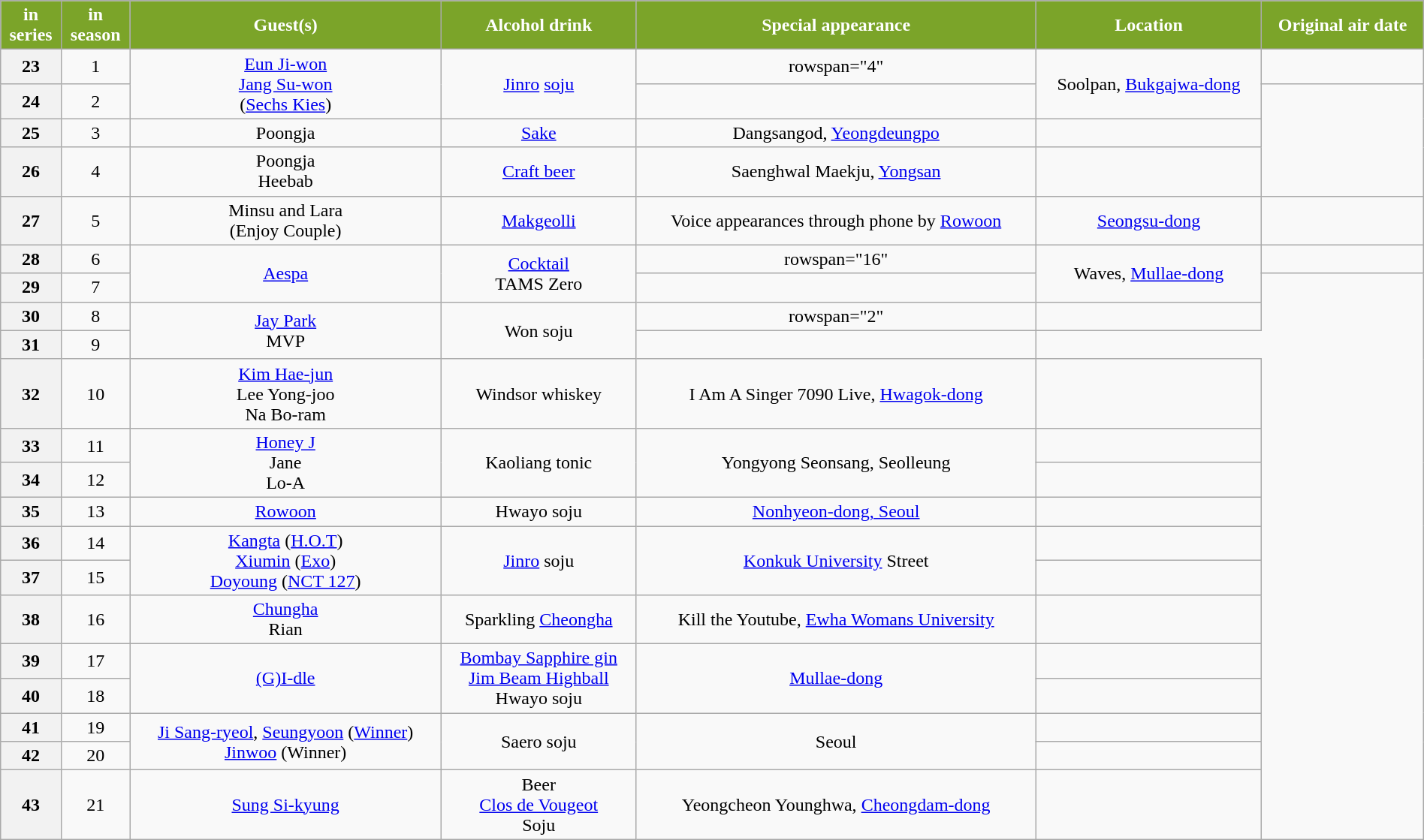<table class="sortable wikitable" style="text-align:center; style=font-size:80%; width:100%">
<tr style="color:white;">
<th style="background:#7BA429; color:white;"> in<br>series</th>
<th style="background:#7BA429; color:white;"> in<br>season</th>
<th style="background:#7BA429; color:white;">Guest(s)</th>
<th style="background:#7BA429; color:white;">Alcohol drink</th>
<th style="background:#7BA429; color:white;">Special appearance</th>
<th style="background:#7BA429; color:white;">Location</th>
<th style="background:#7BA429; color:white;">Original air date</th>
</tr>
<tr>
<th>23</th>
<td>1</td>
<td rowspan="2"><a href='#'>Eun Ji-won</a><br><a href='#'>Jang Su-won</a><br>(<a href='#'>Sechs Kies</a>)</td>
<td rowspan="2"><a href='#'>Jinro</a> <a href='#'>soju</a></td>
<td>rowspan="4" </td>
<td rowspan="2">Soolpan, <a href='#'>Bukgajwa-dong</a></td>
<td></td>
</tr>
<tr>
<th>24</th>
<td>2</td>
<td></td>
</tr>
<tr>
<th>25</th>
<td>3</td>
<td>Poongja</td>
<td><a href='#'>Sake</a></td>
<td>Dangsangod, <a href='#'>Yeongdeungpo</a></td>
<td></td>
</tr>
<tr>
<th>26</th>
<td>4</td>
<td>Poongja<br>Heebab</td>
<td><a href='#'>Craft beer</a></td>
<td>Saenghwal Maekju, <a href='#'>Yongsan</a></td>
<td></td>
</tr>
<tr>
<th>27</th>
<td>5</td>
<td>Minsu and Lara<br>(Enjoy Couple)</td>
<td><a href='#'>Makgeolli</a></td>
<td>Voice appearances through phone by <a href='#'>Rowoon</a></td>
<td><a href='#'>Seongsu-dong</a></td>
<td></td>
</tr>
<tr>
<th>28</th>
<td>6</td>
<td rowspan="2"><a href='#'>Aespa</a></td>
<td rowspan="2"><a href='#'>Cocktail</a><br>TAMS Zero</td>
<td>rowspan="16" </td>
<td rowspan="2">Waves, <a href='#'>Mullae-dong</a></td>
<td></td>
</tr>
<tr>
<th>29</th>
<td>7</td>
<td></td>
</tr>
<tr>
<th>30</th>
<td>8</td>
<td rowspan="2"><a href='#'>Jay Park</a><br>MVP</td>
<td rowspan="2">Won soju</td>
<td>rowspan="2" </td>
<td></td>
</tr>
<tr>
<th>31</th>
<td>9</td>
<td></td>
</tr>
<tr>
<th>32</th>
<td>10</td>
<td><a href='#'>Kim Hae-jun</a><br> Lee Yong-joo<br>Na Bo-ram</td>
<td>Windsor whiskey</td>
<td>I Am A Singer 7090 Live, <a href='#'>Hwagok-dong</a></td>
<td></td>
</tr>
<tr>
<th>33</th>
<td>11</td>
<td rowspan="2"><a href='#'>Honey J</a><br>Jane<br>Lo-A</td>
<td rowspan="2">Kaoliang tonic</td>
<td rowspan="2">Yongyong Seonsang, Seolleung</td>
<td></td>
</tr>
<tr>
<th>34</th>
<td>12</td>
<td></td>
</tr>
<tr>
<th>35</th>
<td>13</td>
<td><a href='#'>Rowoon</a></td>
<td>Hwayo soju</td>
<td><a href='#'>Nonhyeon-dong, Seoul</a></td>
<td></td>
</tr>
<tr>
<th>36</th>
<td>14</td>
<td rowspan="2"><a href='#'>Kangta</a> (<a href='#'>H.O.T</a>)<br><a href='#'>Xiumin</a> (<a href='#'>Exo</a>)<br><a href='#'>Doyoung</a> (<a href='#'>NCT 127</a>)</td>
<td rowspan="2"><a href='#'>Jinro</a> soju</td>
<td rowspan="2"><a href='#'>Konkuk University</a> Street</td>
<td></td>
</tr>
<tr>
<th>37</th>
<td>15</td>
<td></td>
</tr>
<tr>
<th>38</th>
<td>16</td>
<td><a href='#'>Chungha</a><br>Rian</td>
<td>Sparkling <a href='#'>Cheongha</a></td>
<td>Kill the Youtube, <a href='#'>Ewha Womans University</a></td>
<td></td>
</tr>
<tr>
<th>39</th>
<td>17</td>
<td rowspan="2"><a href='#'>(G)I-dle</a></td>
<td rowspan="2"><a href='#'>Bombay Sapphire gin</a><br><a href='#'>Jim Beam Highball</a><br>Hwayo soju</td>
<td rowspan="2"><a href='#'>Mullae-dong</a></td>
<td></td>
</tr>
<tr>
<th>40</th>
<td>18</td>
<td></td>
</tr>
<tr>
<th>41</th>
<td>19</td>
<td rowspan="2"><a href='#'>Ji Sang-ryeol</a>, <a href='#'>Seungyoon</a> (<a href='#'>Winner</a>) <br> <a href='#'>Jinwoo</a> (Winner)</td>
<td rowspan="2">Saero soju</td>
<td rowspan="2">Seoul</td>
<td></td>
</tr>
<tr>
<th>42</th>
<td>20</td>
<td></td>
</tr>
<tr>
<th>43</th>
<td>21</td>
<td><a href='#'>Sung Si-kyung</a></td>
<td>Beer<br><a href='#'>Clos de Vougeot</a><br> Soju</td>
<td>Yeongcheon Younghwa, <a href='#'>Cheongdam-dong</a></td>
<td></td>
</tr>
</table>
